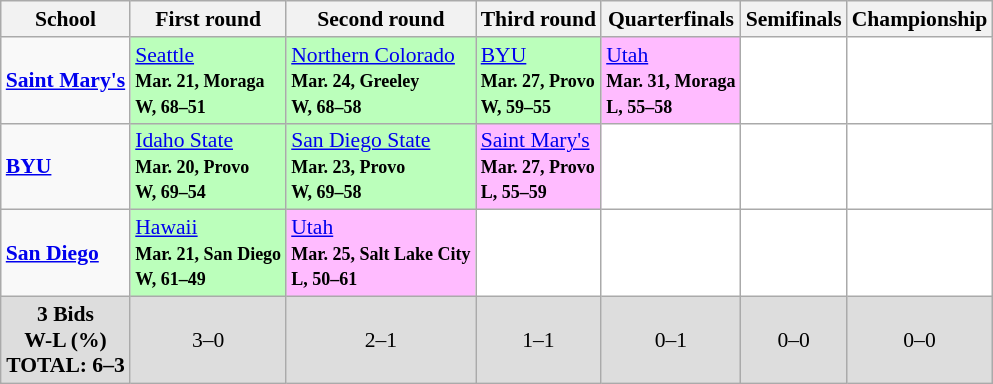<table class="sortable wikitable" style="white-space:nowrap; font-size:90%;">
<tr>
<th>School</th>
<th>First round</th>
<th>Second round</th>
<th>Third round</th>
<th>Quarterfinals</th>
<th>Semifinals</th>
<th>Championship</th>
</tr>
<tr>
<td><strong><a href='#'>Saint Mary's</a></strong></td>
<td style="background:#bfb;"><a href='#'>Seattle</a> <br> <strong><small>Mar. 21, Moraga</small></strong> <br> <strong><small>W, 68–51</small></strong></td>
<td style="background:#bfb;"><a href='#'>Northern Colorado</a> <br> <strong><small>Mar. 24, Greeley</small></strong> <br> <strong><small>W, 68–58</small></strong></td>
<td style="background:#bfb;"><a href='#'>BYU</a> <br> <strong><small>Mar. 27, Provo</small></strong> <br> <strong><small>W, 59–55</small></strong></td>
<td style="background:#fbf;"><a href='#'>Utah</a> <br> <strong><small>Mar. 31, Moraga</small></strong> <br> <strong><small>L, 55–58</small></strong></td>
<td style="background:#fff;"></td>
<td style="background:#fff;"></td>
</tr>
<tr>
<td><strong><a href='#'>BYU</a></strong></td>
<td style="background:#bfb;"><a href='#'>Idaho State</a> <br> <strong><small>Mar. 20, Provo</small></strong> <br> <strong><small>W, 69–54</small></strong></td>
<td style="background:#bfb;"><a href='#'>San Diego State</a> <br> <strong><small>Mar. 23, Provo</small></strong> <br> <strong><small>W, 69–58</small></strong></td>
<td style="background:#fbf;"><a href='#'>Saint Mary's</a> <br> <strong><small>Mar. 27, Provo</small></strong> <br> <strong><small>L, 55–59</small></strong></td>
<td style="background:#fff;"></td>
<td style="background:#fff;"></td>
<td style="background:#fff;"></td>
</tr>
<tr>
<td><strong><a href='#'>San Diego</a></strong></td>
<td style="background:#bfb;"><a href='#'>Hawaii</a> <br> <strong><small>Mar. 21, San Diego</small></strong> <br> <strong><small>W, 61–49</small></strong></td>
<td style="background:#fbf;"><a href='#'>Utah</a> <br> <strong><small>Mar. 25, Salt Lake City</small></strong> <br> <strong><small>L, 50–61</small></strong></td>
<td style="background:#fff;"></td>
<td style="background:#fff;"></td>
<td style="background:#fff;"></td>
<td style="background:#fff;"></td>
</tr>
<tr class="sortbottom"  style="text-align:center; background:#ddd;">
<td><strong>3 Bids<br>W-L (%)<br>TOTAL: 6–3 </strong></td>
<td>3–0 </td>
<td>2–1 </td>
<td>1–1 </td>
<td>0–1 </td>
<td>0–0 </td>
<td>0–0 </td>
</tr>
</table>
